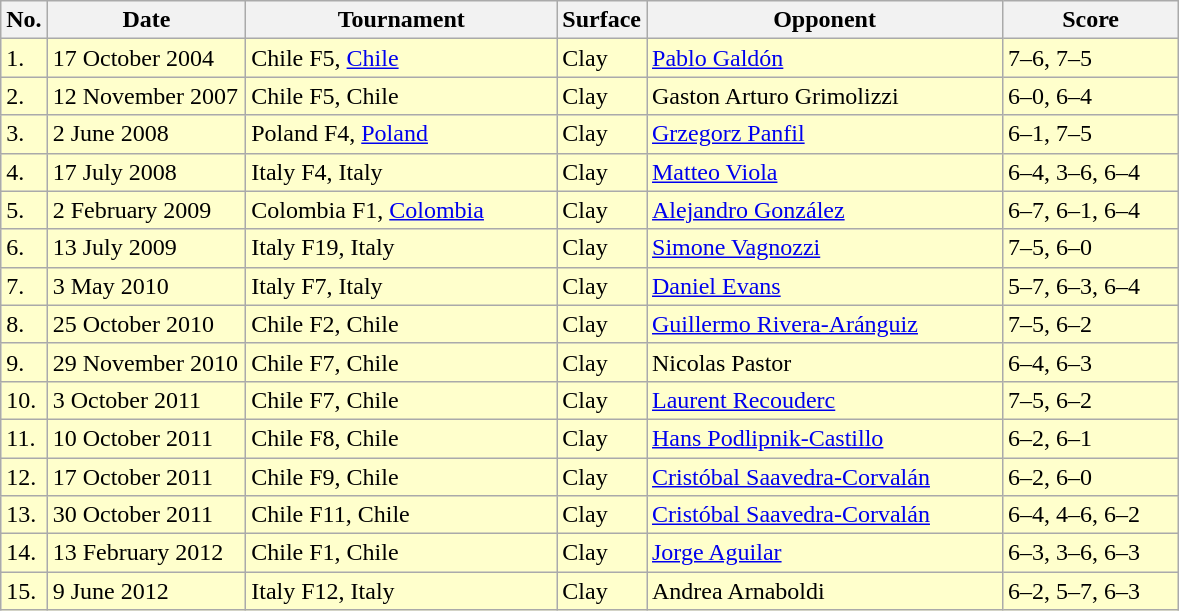<table class="wikitable">
<tr>
<th width=20>No.</th>
<th width=125>Date</th>
<th width=200>Tournament</th>
<th width=50>Surface</th>
<th width=230>Opponent</th>
<th width=110>Score</th>
</tr>
<tr bgcolor="#ffffcc">
<td>1.</td>
<td>17 October 2004</td>
<td>Chile F5, <a href='#'>Chile</a></td>
<td>Clay</td>
<td> <a href='#'>Pablo Galdón</a></td>
<td>7–6, 7–5</td>
</tr>
<tr bgcolor="#ffffcc">
<td>2.</td>
<td>12 November 2007</td>
<td>Chile F5, Chile</td>
<td>Clay</td>
<td> Gaston Arturo Grimolizzi</td>
<td>6–0, 6–4</td>
</tr>
<tr bgcolor="#ffffcc">
<td>3.</td>
<td>2 June 2008</td>
<td>Poland F4, <a href='#'>Poland</a></td>
<td>Clay</td>
<td> <a href='#'>Grzegorz Panfil</a></td>
<td>6–1, 7–5</td>
</tr>
<tr bgcolor="#ffffcc">
<td>4.</td>
<td>17 July 2008</td>
<td>Italy F4, Italy</td>
<td>Clay</td>
<td> <a href='#'>Matteo Viola</a></td>
<td>6–4, 3–6, 6–4</td>
</tr>
<tr bgcolor="#ffffcc">
<td>5.</td>
<td>2 February 2009</td>
<td>Colombia F1, <a href='#'>Colombia</a></td>
<td>Clay</td>
<td> <a href='#'>Alejandro González</a></td>
<td>6–7, 6–1, 6–4</td>
</tr>
<tr bgcolor="#ffffcc">
<td>6.</td>
<td>13 July 2009</td>
<td>Italy F19, Italy</td>
<td>Clay</td>
<td> <a href='#'>Simone Vagnozzi</a></td>
<td>7–5, 6–0</td>
</tr>
<tr bgcolor="#ffffcc">
<td>7.</td>
<td>3 May 2010</td>
<td>Italy F7, Italy</td>
<td>Clay</td>
<td> <a href='#'>Daniel Evans</a></td>
<td>5–7, 6–3, 6–4</td>
</tr>
<tr bgcolor="#ffffcc">
<td>8.</td>
<td>25 October 2010</td>
<td>Chile F2, Chile</td>
<td>Clay</td>
<td> <a href='#'>Guillermo Rivera-Aránguiz</a></td>
<td>7–5, 6–2</td>
</tr>
<tr bgcolor="#ffffcc">
<td>9.</td>
<td>29 November 2010</td>
<td>Chile F7, Chile</td>
<td>Clay</td>
<td> Nicolas Pastor</td>
<td>6–4, 6–3</td>
</tr>
<tr bgcolor="#ffffcc">
<td>10.</td>
<td>3 October 2011</td>
<td>Chile F7, Chile</td>
<td>Clay</td>
<td> <a href='#'>Laurent Recouderc</a></td>
<td>7–5, 6–2</td>
</tr>
<tr bgcolor="#ffffcc">
<td>11.</td>
<td>10 October 2011</td>
<td>Chile F8, Chile</td>
<td>Clay</td>
<td> <a href='#'>Hans Podlipnik-Castillo</a></td>
<td>6–2, 6–1</td>
</tr>
<tr bgcolor="#ffffcc">
<td>12.</td>
<td>17 October 2011</td>
<td>Chile F9, Chile</td>
<td>Clay</td>
<td> <a href='#'>Cristóbal Saavedra-Corvalán</a></td>
<td>6–2, 6–0</td>
</tr>
<tr bgcolor="#ffffcc">
<td>13.</td>
<td>30 October 2011</td>
<td>Chile F11, Chile</td>
<td>Clay</td>
<td> <a href='#'>Cristóbal Saavedra-Corvalán</a></td>
<td>6–4, 4–6, 6–2</td>
</tr>
<tr bgcolor="#ffffcc">
<td>14.</td>
<td>13 February 2012</td>
<td>Chile F1, Chile</td>
<td>Clay</td>
<td> <a href='#'>Jorge Aguilar</a></td>
<td>6–3, 3–6, 6–3</td>
</tr>
<tr bgcolor="#ffffcc">
<td>15.</td>
<td>9 June 2012</td>
<td>Italy F12, Italy</td>
<td>Clay</td>
<td> Andrea Arnaboldi</td>
<td>6–2, 5–7, 6–3</td>
</tr>
</table>
